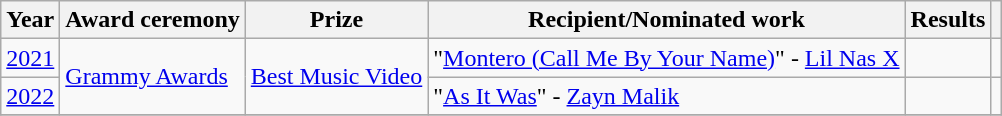<table class="wikitable">
<tr>
<th>Year</th>
<th>Award ceremony</th>
<th>Prize</th>
<th>Recipient/Nominated work</th>
<th>Results</th>
<th></th>
</tr>
<tr>
<td><a href='#'>2021</a></td>
<td rowspan="2"><a href='#'>Grammy Awards</a></td>
<td rowspan="2"><a href='#'>Best Music Video</a></td>
<td>"<a href='#'>Montero (Call Me By Your Name)</a>" - <a href='#'>Lil Nas X</a></td>
<td></td>
<td></td>
</tr>
<tr>
<td><a href='#'>2022</a></td>
<td>"<a href='#'>As It Was</a>" - <a href='#'>Zayn Malik</a></td>
<td></td>
<td></td>
</tr>
<tr>
</tr>
</table>
